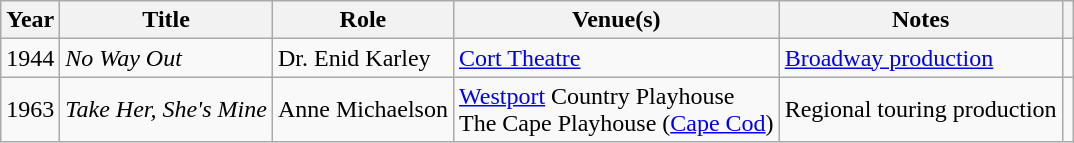<table class="wikitable sortable">
<tr>
<th>Year</th>
<th>Title</th>
<th>Role</th>
<th>Venue(s)</th>
<th>Notes</th>
<th class="unsortable"></th>
</tr>
<tr>
<td>1944</td>
<td><em>No Way Out</em></td>
<td>Dr. Enid Karley</td>
<td><a href='#'>Cort Theatre</a></td>
<td><a href='#'>Broadway production</a></td>
<td align=center></td>
</tr>
<tr>
<td>1963</td>
<td><em>Take Her, She's Mine</em></td>
<td>Anne Michaelson</td>
<td><a href='#'>Westport</a> Country Playhouse<br>The Cape Playhouse (<a href='#'>Cape Cod</a>)</td>
<td>Regional touring production</td>
<td align="center"></td>
</tr>
</table>
